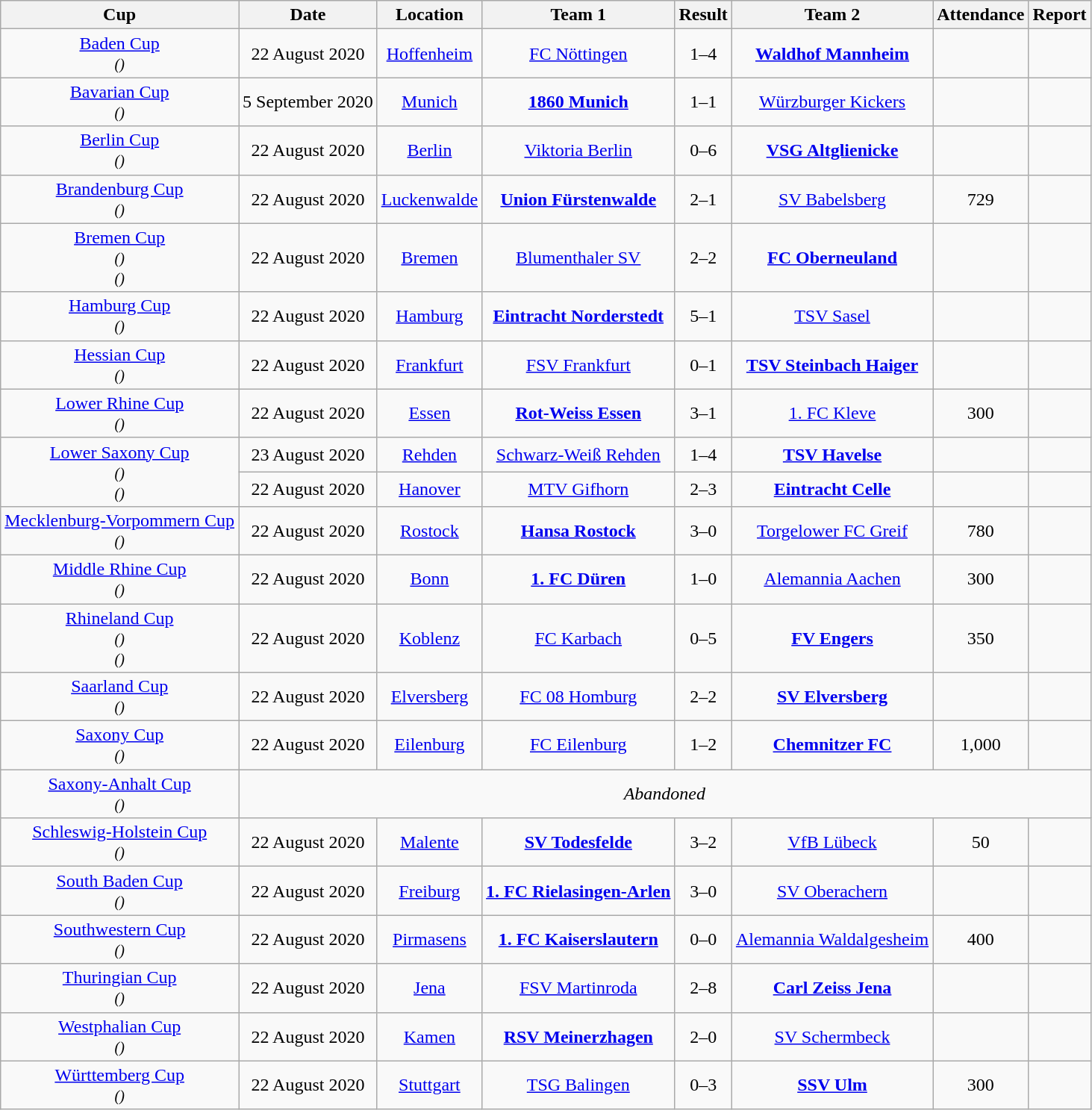<table class="wikitable" style="text-align: center;">
<tr>
<th>Cup</th>
<th>Date</th>
<th>Location</th>
<th>Team 1</th>
<th>Result</th>
<th>Team 2</th>
<th>Attendance</th>
<th>Report</th>
</tr>
<tr>
<td><a href='#'>Baden Cup</a><br><small><em>()</em></small></td>
<td>22 August 2020</td>
<td><a href='#'>Hoffenheim</a></td>
<td><a href='#'>FC Nöttingen</a></td>
<td>1–4</td>
<td><strong><a href='#'>Waldhof Mannheim</a></strong></td>
<td></td>
<td></td>
</tr>
<tr>
<td><a href='#'>Bavarian Cup</a><br><small><em>()</em></small></td>
<td>5 September 2020</td>
<td><a href='#'>Munich</a></td>
<td><strong><a href='#'>1860 Munich</a></strong></td>
<td>1–1<br></td>
<td><a href='#'>Würzburger Kickers</a></td>
<td></td>
<td></td>
</tr>
<tr>
<td><a href='#'>Berlin Cup</a><br><small><em>()</em></small></td>
<td>22 August 2020</td>
<td><a href='#'>Berlin</a></td>
<td><a href='#'>Viktoria Berlin</a></td>
<td>0–6</td>
<td><strong><a href='#'>VSG Altglienicke</a></strong></td>
<td></td>
<td></td>
</tr>
<tr>
<td><a href='#'>Brandenburg Cup</a><br><small><em>()</em></small></td>
<td>22 August 2020</td>
<td><a href='#'>Luckenwalde</a></td>
<td><strong><a href='#'>Union Fürstenwalde</a></strong></td>
<td>2–1</td>
<td><a href='#'>SV Babelsberg</a></td>
<td>729</td>
<td></td>
</tr>
<tr>
<td><a href='#'>Bremen Cup</a><br><small><em>()<br>()</em></small></td>
<td>22 August 2020</td>
<td><a href='#'>Bremen</a></td>
<td><a href='#'>Blumenthaler SV</a></td>
<td>2–2<br></td>
<td><strong><a href='#'>FC Oberneuland</a></strong></td>
<td></td>
<td></td>
</tr>
<tr>
<td><a href='#'>Hamburg Cup</a><br><small><em>()</em></small></td>
<td>22 August 2020</td>
<td><a href='#'>Hamburg</a></td>
<td><strong><a href='#'>Eintracht Norderstedt</a></strong></td>
<td>5–1</td>
<td><a href='#'>TSV Sasel</a></td>
<td></td>
<td></td>
</tr>
<tr>
<td><a href='#'>Hessian Cup</a><br><small><em>()</em></small></td>
<td>22 August 2020</td>
<td><a href='#'>Frankfurt</a></td>
<td><a href='#'>FSV Frankfurt</a></td>
<td>0–1</td>
<td><strong><a href='#'>TSV Steinbach Haiger</a></strong></td>
<td></td>
<td></td>
</tr>
<tr>
<td><a href='#'>Lower Rhine Cup</a><br><small><em>()</em></small></td>
<td>22 August 2020</td>
<td><a href='#'>Essen</a></td>
<td><strong><a href='#'>Rot-Weiss Essen</a></strong></td>
<td>3–1</td>
<td><a href='#'>1. FC Kleve</a></td>
<td>300</td>
<td></td>
</tr>
<tr>
<td rowspan=2><a href='#'>Lower Saxony Cup</a><br><small><em>()<br>()</em></small></td>
<td>23 August 2020</td>
<td><a href='#'>Rehden</a></td>
<td><a href='#'>Schwarz-Weiß Rehden</a></td>
<td>1–4</td>
<td><strong><a href='#'>TSV Havelse</a></strong></td>
<td></td>
<td></td>
</tr>
<tr>
<td>22 August 2020</td>
<td><a href='#'>Hanover</a></td>
<td><a href='#'>MTV Gifhorn</a></td>
<td>2–3</td>
<td><strong><a href='#'>Eintracht Celle</a></strong></td>
<td></td>
<td></td>
</tr>
<tr>
<td><a href='#'>Mecklenburg-Vorpommern Cup</a><br><small><em>()</em></small></td>
<td>22 August 2020</td>
<td><a href='#'>Rostock</a></td>
<td><strong><a href='#'>Hansa Rostock</a></strong></td>
<td>3–0</td>
<td><a href='#'>Torgelower FC Greif</a></td>
<td>780</td>
<td></td>
</tr>
<tr>
<td><a href='#'>Middle Rhine Cup</a><br><small><em>()</em></small></td>
<td>22 August 2020</td>
<td><a href='#'>Bonn</a></td>
<td><strong><a href='#'>1. FC Düren</a></strong></td>
<td>1–0</td>
<td><a href='#'>Alemannia Aachen</a></td>
<td>300</td>
<td></td>
</tr>
<tr>
<td><a href='#'>Rhineland Cup</a><br><small><em>()<br>()</em></small></td>
<td>22 August 2020</td>
<td><a href='#'>Koblenz</a></td>
<td><a href='#'>FC Karbach</a></td>
<td>0–5</td>
<td><strong><a href='#'>FV Engers</a></strong></td>
<td>350</td>
<td></td>
</tr>
<tr>
<td><a href='#'>Saarland Cup</a><br><small><em>()</em></small></td>
<td>22 August 2020</td>
<td><a href='#'>Elversberg</a></td>
<td><a href='#'>FC 08 Homburg</a></td>
<td>2–2 <br></td>
<td><strong><a href='#'>SV Elversberg</a></strong></td>
<td></td>
<td></td>
</tr>
<tr>
<td><a href='#'>Saxony Cup</a><br><small><em>()</em></small></td>
<td>22 August 2020</td>
<td><a href='#'>Eilenburg</a></td>
<td><a href='#'>FC Eilenburg</a></td>
<td>1–2</td>
<td><strong><a href='#'>Chemnitzer FC</a></strong></td>
<td>1,000</td>
<td></td>
</tr>
<tr>
<td><a href='#'>Saxony-Anhalt Cup</a><br><small><em>()</em></small></td>
<td colspan=7><em>Abandoned</em></td>
</tr>
<tr>
<td><a href='#'>Schleswig-Holstein Cup</a><br><small><em>()</em></small></td>
<td>22 August 2020</td>
<td><a href='#'>Malente</a></td>
<td><strong><a href='#'>SV Todesfelde</a></strong></td>
<td>3–2</td>
<td><a href='#'>VfB Lübeck</a></td>
<td>50</td>
<td></td>
</tr>
<tr>
<td><a href='#'>South Baden Cup</a><br><small><em>()</em></small></td>
<td>22 August 2020</td>
<td><a href='#'>Freiburg</a></td>
<td><strong><a href='#'>1. FC Rielasingen-Arlen</a></strong></td>
<td>3–0</td>
<td><a href='#'>SV Oberachern</a></td>
<td></td>
<td></td>
</tr>
<tr>
<td><a href='#'>Southwestern Cup</a><br><small><em>()</em></small></td>
<td>22 August 2020</td>
<td><a href='#'>Pirmasens</a></td>
<td><strong><a href='#'>1. FC Kaiserslautern</a></strong></td>
<td>0–0 <br></td>
<td><a href='#'>Alemannia Waldalgesheim</a></td>
<td>400</td>
<td></td>
</tr>
<tr>
<td><a href='#'>Thuringian Cup</a><br><small><em>()</em></small></td>
<td>22 August 2020</td>
<td><a href='#'>Jena</a></td>
<td><a href='#'>FSV Martinroda</a></td>
<td>2–8</td>
<td><strong><a href='#'>Carl Zeiss Jena</a></strong></td>
<td></td>
<td></td>
</tr>
<tr>
<td><a href='#'>Westphalian Cup</a><br><small><em>()</em></small></td>
<td>22 August 2020</td>
<td><a href='#'>Kamen</a></td>
<td><strong><a href='#'>RSV Meinerzhagen</a></strong></td>
<td>2–0</td>
<td><a href='#'>SV Schermbeck</a></td>
<td></td>
<td></td>
</tr>
<tr>
<td><a href='#'>Württemberg Cup</a><br><small><em>()</em></small></td>
<td>22 August 2020</td>
<td><a href='#'>Stuttgart</a></td>
<td><a href='#'>TSG Balingen</a></td>
<td>0–3</td>
<td><strong><a href='#'>SSV Ulm</a></strong></td>
<td>300</td>
<td></td>
</tr>
</table>
